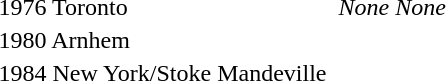<table>
<tr>
<td>1976 Toronto <br></td>
<td></td>
<td><em>None</em></td>
<td><em>None</em></td>
</tr>
<tr>
<td>1980 Arnhem <br></td>
<td></td>
<td></td>
<td></td>
</tr>
<tr>
<td>1984 New York/Stoke Mandeville <br></td>
<td></td>
<td></td>
<td></td>
</tr>
</table>
